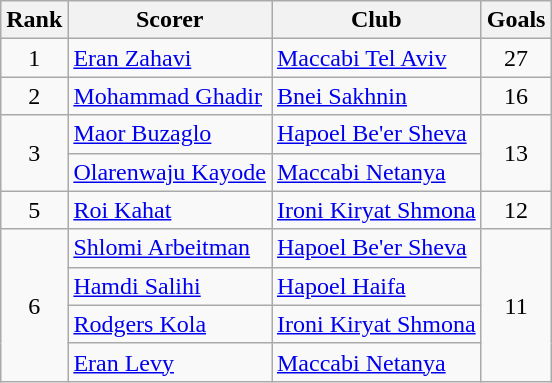<table class="wikitable">
<tr>
<th>Rank</th>
<th>Scorer</th>
<th>Club</th>
<th>Goals</th>
</tr>
<tr>
<td align="center">1</td>
<td align="left"> <a href='#'>Eran Zahavi</a></td>
<td align="left"><a href='#'>Maccabi Tel Aviv</a></td>
<td align="center">27</td>
</tr>
<tr>
<td align="center">2</td>
<td align="left"> <a href='#'>Mohammad Ghadir</a></td>
<td align="left"><a href='#'>Bnei Sakhnin</a></td>
<td align="center">16</td>
</tr>
<tr>
<td rowspan="2" align="center">3</td>
<td align="left"> <a href='#'>Maor Buzaglo</a></td>
<td align="left"><a href='#'>Hapoel Be'er Sheva</a></td>
<td rowspan="2" align="center">13</td>
</tr>
<tr>
<td align="left"> <a href='#'>Olarenwaju Kayode</a></td>
<td align="left"><a href='#'>Maccabi Netanya</a></td>
</tr>
<tr>
<td align="center">5</td>
<td align="left"> <a href='#'>Roi Kahat</a></td>
<td align="left"><a href='#'>Ironi Kiryat Shmona</a></td>
<td align="center">12</td>
</tr>
<tr>
<td rowspan="4" align="center">6</td>
<td align="left"> <a href='#'>Shlomi Arbeitman</a></td>
<td align="left"><a href='#'>Hapoel Be'er Sheva</a></td>
<td rowspan="4" align="center">11</td>
</tr>
<tr>
<td align="left"> <a href='#'>Hamdi Salihi</a></td>
<td align="left"><a href='#'>Hapoel Haifa</a></td>
</tr>
<tr>
<td align="left"> <a href='#'>Rodgers Kola</a></td>
<td align="left"><a href='#'>Ironi Kiryat Shmona</a></td>
</tr>
<tr>
<td align="left"> <a href='#'>Eran Levy</a></td>
<td align="left"><a href='#'>Maccabi Netanya</a></td>
</tr>
</table>
